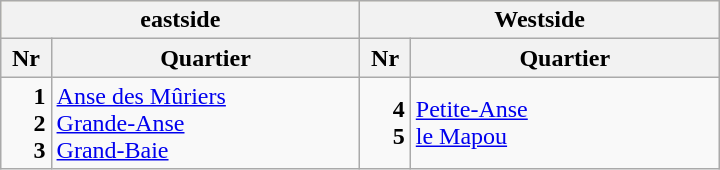<table class="wikitable" style="width:480px;">
<tr style="background:#fef6d2;"|>
<th colspan="2" style="width:50%;">eastside</th>
<th colspan="2">Westside</th>
</tr>
<tr style="background:#f7f7f7;"|>
<th style="width:7%;">Nr</th>
<th>Quartier</th>
<th style="width:7%;">Nr</th>
<th>Quartier</th>
</tr>
<tr>
<td align=right><strong>1</strong><br><strong>2</strong><br><strong>3</strong></td>
<td><a href='#'>Anse des Mûriers</a><br><a href='#'>Grande-Anse</a><br><a href='#'>Grand-Baie</a></td>
<td align=right><strong>4</strong><br><strong>5</strong></td>
<td><a href='#'>Petite-Anse</a><br><a href='#'>le Mapou</a></td>
</tr>
</table>
